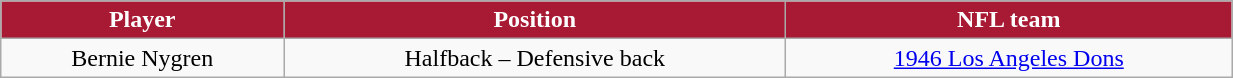<table class="wikitable" width="65%">
<tr align="center" style="background:#A81933;color:#FFFFFF;">
<td><strong>Player</strong></td>
<td><strong>Position</strong></td>
<td><strong>NFL team</strong></td>
</tr>
<tr align="center" bgcolor="">
<td>Bernie Nygren</td>
<td>Halfback – Defensive back</td>
<td><a href='#'>1946 Los Angeles Dons</a></td>
</tr>
</table>
